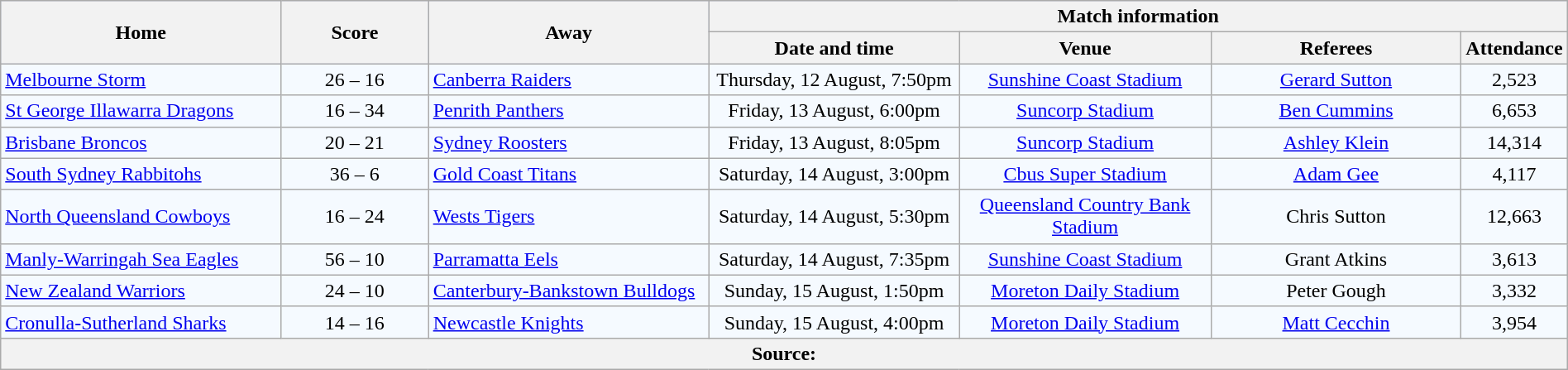<table class="wikitable" style="border-collapse:collapse; text-align:center; width:100%;">
<tr style="background:#c1d8ff;">
<th rowspan="2" style="width:19%;">Home</th>
<th rowspan="2" style="width:10%;">Score</th>
<th rowspan="2" style="width:19%;">Away</th>
<th colspan="6">Match information</th>
</tr>
<tr style="background:#efefef;">
<th width="17%">Date and time</th>
<th width="17%">Venue</th>
<th width="17%">Referees</th>
<th width="5%">Attendance</th>
</tr>
<tr style="text-align:center; background:#f5faff;">
<td align="left"> <a href='#'>Melbourne Storm</a></td>
<td>26 – 16</td>
<td align="left"> <a href='#'>Canberra Raiders</a></td>
<td>Thursday, 12 August, 7:50pm</td>
<td><a href='#'>Sunshine Coast Stadium</a></td>
<td><a href='#'>Gerard Sutton</a></td>
<td>2,523</td>
</tr>
<tr style="text-align:center; background:#f5faff;">
<td align="left"> <a href='#'>St George Illawarra Dragons</a></td>
<td>16 – 34</td>
<td align="left"> <a href='#'>Penrith Panthers</a></td>
<td>Friday, 13 August, 6:00pm</td>
<td><a href='#'>Suncorp Stadium</a></td>
<td><a href='#'>Ben Cummins</a></td>
<td>6,653</td>
</tr>
<tr style="text-align:center; background:#f5faff;">
<td align="left"> <a href='#'>Brisbane Broncos</a></td>
<td>20 – 21</td>
<td align="left"> <a href='#'>Sydney Roosters</a></td>
<td>Friday, 13 August, 8:05pm</td>
<td><a href='#'>Suncorp Stadium</a></td>
<td><a href='#'>Ashley Klein</a></td>
<td>14,314</td>
</tr>
<tr style="text-align:center; background:#f5faff;">
<td align="left"> <a href='#'>South Sydney Rabbitohs</a></td>
<td>36 – 6</td>
<td align="left"> <a href='#'>Gold Coast Titans</a></td>
<td>Saturday, 14 August, 3:00pm</td>
<td><a href='#'>Cbus Super Stadium</a></td>
<td><a href='#'>Adam Gee</a></td>
<td>4,117</td>
</tr>
<tr style="text-align:center; background:#f5faff;">
<td align="left"> <a href='#'>North Queensland Cowboys</a></td>
<td>16 – 24</td>
<td align="left"> <a href='#'>Wests Tigers</a></td>
<td>Saturday, 14 August, 5:30pm</td>
<td><a href='#'>Queensland Country Bank Stadium</a></td>
<td>Chris Sutton</td>
<td>12,663</td>
</tr>
<tr style="text-align:center; background:#f5faff;">
<td align="left"> <a href='#'>Manly-Warringah Sea Eagles</a></td>
<td>56 – 10</td>
<td align="left"> <a href='#'>Parramatta Eels</a></td>
<td>Saturday, 14 August, 7:35pm</td>
<td><a href='#'>Sunshine Coast Stadium</a></td>
<td>Grant Atkins</td>
<td>3,613</td>
</tr>
<tr style="text-align:center; background:#f5faff;">
<td align="left"> <a href='#'>New Zealand Warriors</a></td>
<td>24 – 10</td>
<td align="left"> <a href='#'>Canterbury-Bankstown Bulldogs</a></td>
<td>Sunday, 15 August, 1:50pm</td>
<td><a href='#'>Moreton Daily Stadium</a></td>
<td>Peter Gough</td>
<td>3,332</td>
</tr>
<tr style="text-align:center; background:#f5faff;">
<td align="left"> <a href='#'>Cronulla-Sutherland Sharks</a></td>
<td>14 – 16</td>
<td align="left"> <a href='#'>Newcastle Knights</a></td>
<td>Sunday, 15 August, 4:00pm</td>
<td><a href='#'>Moreton Daily Stadium</a></td>
<td><a href='#'>Matt Cecchin</a></td>
<td>3,954</td>
</tr>
<tr>
<th colspan="7">Source:</th>
</tr>
</table>
